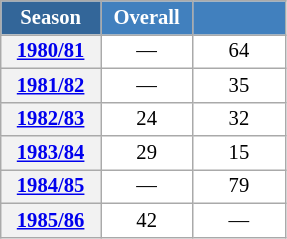<table class="wikitable" style="font-size:86%; text-align:center; border:grey solid 1px; border-collapse:collapse; background:#ffffff;">
<tr>
<th style="background-color:#369; color:white; width:60px;"> Season </th>
<th style="background-color:#4180be; color:white; width:55px;">Overall</th>
<th style="background-color:#4180be; color:white; width:55px;"></th>
</tr>
<tr>
<th scope=row align=center><a href='#'>1980/81</a></th>
<td align=center>—</td>
<td align=center>64</td>
</tr>
<tr>
<th scope=row align=center><a href='#'>1981/82</a></th>
<td align=center>—</td>
<td align=center>35</td>
</tr>
<tr>
<th scope=row align=center><a href='#'>1982/83</a></th>
<td align=center>24</td>
<td align=center>32</td>
</tr>
<tr>
<th scope=row align=center><a href='#'>1983/84</a></th>
<td align=center>29</td>
<td align=center>15</td>
</tr>
<tr>
<th scope=row align=center><a href='#'>1984/85</a></th>
<td align=center>—</td>
<td align=center>79</td>
</tr>
<tr>
<th scope=row align=center><a href='#'>1985/86</a></th>
<td align=center>42</td>
<td align=center>—</td>
</tr>
</table>
